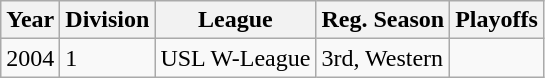<table class="wikitable">
<tr>
<th>Year</th>
<th>Division</th>
<th>League</th>
<th>Reg. Season</th>
<th>Playoffs</th>
</tr>
<tr>
<td>2004</td>
<td>1</td>
<td>USL W-League</td>
<td>3rd, Western</td>
<td></td>
</tr>
</table>
